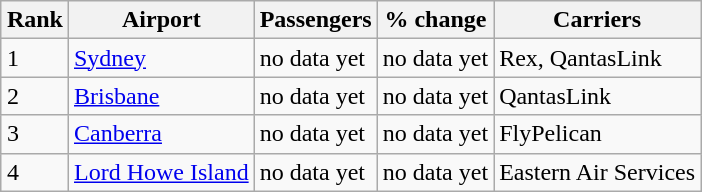<table class="wikitable sortable" style="font-size: 100%;margin: 1em auto;">
<tr>
<th>Rank</th>
<th>Airport</th>
<th>Passengers</th>
<th>% change</th>
<th>Carriers</th>
</tr>
<tr>
<td>1</td>
<td><a href='#'>Sydney</a></td>
<td>no data yet</td>
<td>no data yet</td>
<td>Rex, QantasLink</td>
</tr>
<tr>
<td>2</td>
<td><a href='#'>Brisbane</a></td>
<td>no data yet</td>
<td>no data yet</td>
<td>QantasLink</td>
</tr>
<tr>
<td>3</td>
<td><a href='#'>Canberra</a></td>
<td>no data yet</td>
<td>no data yet</td>
<td>FlyPelican</td>
</tr>
<tr>
<td>4</td>
<td><a href='#'>Lord Howe Island</a></td>
<td>no data yet</td>
<td>no data yet</td>
<td>Eastern Air Services</td>
</tr>
</table>
